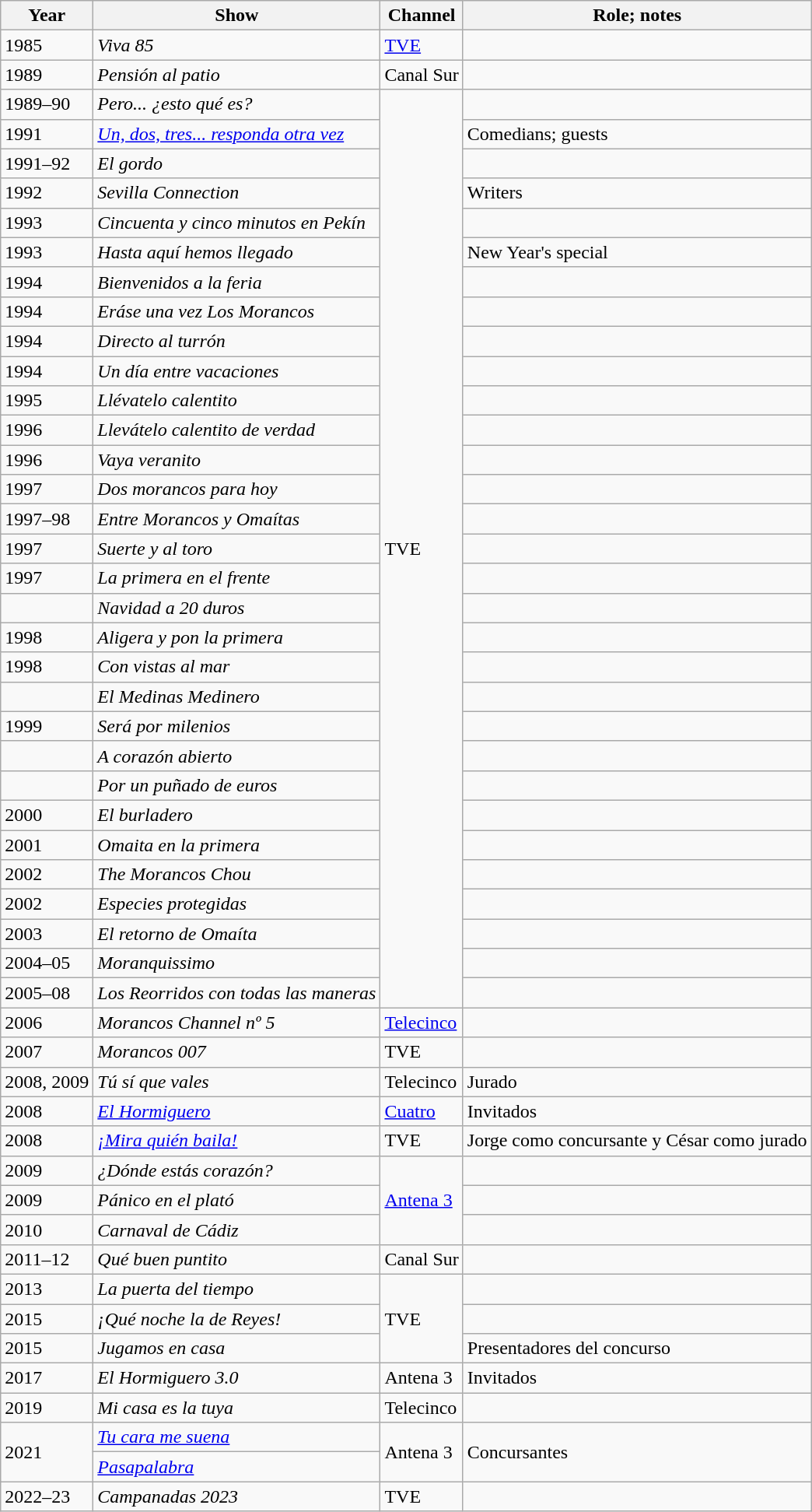<table class="wikitable">
<tr>
<th>Year</th>
<th>Show</th>
<th>Channel</th>
<th>Role; notes</th>
</tr>
<tr>
<td>1985</td>
<td><em>Viva 85</em></td>
<td><a href='#'>TVE</a></td>
<td></td>
</tr>
<tr>
<td>1989</td>
<td><em>Pensión al patio</em></td>
<td>Canal Sur</td>
<td></td>
</tr>
<tr>
<td>1989–90</td>
<td><em>Pero... ¿esto qué es?</em></td>
<td rowspan="31">TVE</td>
<td></td>
</tr>
<tr>
<td>1991</td>
<td><em><a href='#'>Un, dos, tres... responda otra vez</a></em></td>
<td>Comedians; guests</td>
</tr>
<tr>
<td>1991–92</td>
<td><em>El gordo</em></td>
<td></td>
</tr>
<tr>
<td>1992</td>
<td><em>Sevilla Connection</em></td>
<td>Writers</td>
</tr>
<tr>
<td>1993</td>
<td><em>Cincuenta y cinco minutos en Pekín</em></td>
<td></td>
</tr>
<tr>
<td>1993</td>
<td><em>Hasta aquí hemos llegado</em></td>
<td>New Year's special</td>
</tr>
<tr>
<td>1994</td>
<td><em>Bienvenidos a la feria</em></td>
<td></td>
</tr>
<tr>
<td>1994</td>
<td><em>Eráse una vez Los Morancos</em></td>
<td></td>
</tr>
<tr>
<td>1994</td>
<td><em>Directo al turrón</em></td>
<td></td>
</tr>
<tr>
<td>1994</td>
<td><em>Un día entre vacaciones</em></td>
<td></td>
</tr>
<tr>
<td>1995</td>
<td><em>Llévatelo calentito</em></td>
<td></td>
</tr>
<tr>
<td>1996</td>
<td><em>Llevátelo calentito de verdad</em></td>
<td></td>
</tr>
<tr>
<td>1996</td>
<td><em>Vaya veranito</em></td>
<td></td>
</tr>
<tr>
<td>1997</td>
<td><em>Dos morancos para hoy</em></td>
<td></td>
</tr>
<tr>
<td>1997–98</td>
<td><em>Entre Morancos y Omaítas</em></td>
<td></td>
</tr>
<tr>
<td>1997</td>
<td><em>Suerte y al toro</em></td>
<td></td>
</tr>
<tr>
<td>1997</td>
<td><em>La primera en el frente</em></td>
<td></td>
</tr>
<tr>
<td></td>
<td><em>Navidad a 20 duros</em></td>
<td></td>
</tr>
<tr>
<td>1998</td>
<td><em>Aligera y pon la primera</em></td>
<td></td>
</tr>
<tr>
<td>1998</td>
<td><em>Con vistas al mar</em></td>
<td></td>
</tr>
<tr>
<td></td>
<td><em>El Medinas Medinero</em></td>
<td></td>
</tr>
<tr>
<td>1999</td>
<td><em>Será por milenios</em></td>
<td></td>
</tr>
<tr>
<td></td>
<td><em>A corazón abierto</em></td>
<td></td>
</tr>
<tr>
<td></td>
<td><em>Por un puñado de euros</em></td>
<td></td>
</tr>
<tr>
<td>2000</td>
<td><em>El burladero</em></td>
<td></td>
</tr>
<tr>
<td>2001</td>
<td><em>Omaita en la primera</em></td>
<td></td>
</tr>
<tr>
<td>2002</td>
<td><em>The Morancos Chou</em></td>
<td></td>
</tr>
<tr>
<td>2002</td>
<td><em>Especies protegidas</em></td>
<td></td>
</tr>
<tr>
<td>2003</td>
<td><em>El retorno de Omaíta</em></td>
<td></td>
</tr>
<tr>
<td>2004–05</td>
<td><em>Moranquissimo</em></td>
<td></td>
</tr>
<tr>
<td>2005–08</td>
<td><em>Los Reorridos con todas las maneras</em></td>
<td></td>
</tr>
<tr>
<td>2006</td>
<td><em>Morancos Channel nº 5</em></td>
<td><a href='#'>Telecinco</a></td>
<td></td>
</tr>
<tr>
<td>2007</td>
<td><em>Morancos 007</em></td>
<td>TVE</td>
<td></td>
</tr>
<tr>
<td>2008, 2009</td>
<td><em>Tú sí que vales</em></td>
<td>Telecinco</td>
<td>Jurado</td>
</tr>
<tr>
<td>2008</td>
<td><em><a href='#'>El Hormiguero</a></em></td>
<td><a href='#'>Cuatro</a></td>
<td>Invitados</td>
</tr>
<tr>
<td>2008</td>
<td><em><a href='#'>¡Mira quién baila!</a></em></td>
<td>TVE</td>
<td>Jorge como concursante y César como jurado</td>
</tr>
<tr>
<td>2009</td>
<td><em>¿Dónde estás corazón?</em></td>
<td rowspan="3"><a href='#'>Antena 3</a></td>
<td></td>
</tr>
<tr>
<td>2009</td>
<td><em>Pánico en el plató</em></td>
<td></td>
</tr>
<tr>
<td>2010</td>
<td><em>Carnaval de Cádiz</em></td>
<td></td>
</tr>
<tr>
<td>2011–12</td>
<td><em>Qué buen puntito</em></td>
<td>Canal Sur</td>
<td></td>
</tr>
<tr>
<td>2013</td>
<td><em>La puerta del tiempo</em></td>
<td rowspan="3">TVE</td>
<td></td>
</tr>
<tr>
<td>2015</td>
<td><em>¡Qué noche la de Reyes!</em></td>
<td></td>
</tr>
<tr>
<td>2015</td>
<td><em>Jugamos en casa</em></td>
<td>Presentadores del concurso</td>
</tr>
<tr>
<td>2017</td>
<td><em>El Hormiguero 3.0</em></td>
<td>Antena 3</td>
<td>Invitados</td>
</tr>
<tr>
<td>2019</td>
<td><em>Mi casa es la tuya</em></td>
<td>Telecinco</td>
<td></td>
</tr>
<tr>
<td rowspan="2">2021</td>
<td><em><a href='#'>Tu cara me suena</a></em></td>
<td rowspan="2">Antena 3</td>
<td rowspan="2">Concursantes</td>
</tr>
<tr>
<td><em><a href='#'>Pasapalabra</a></em></td>
</tr>
<tr>
<td>2022–23</td>
<td><em>Campanadas 2023</em></td>
<td>TVE</td>
<td></td>
</tr>
</table>
